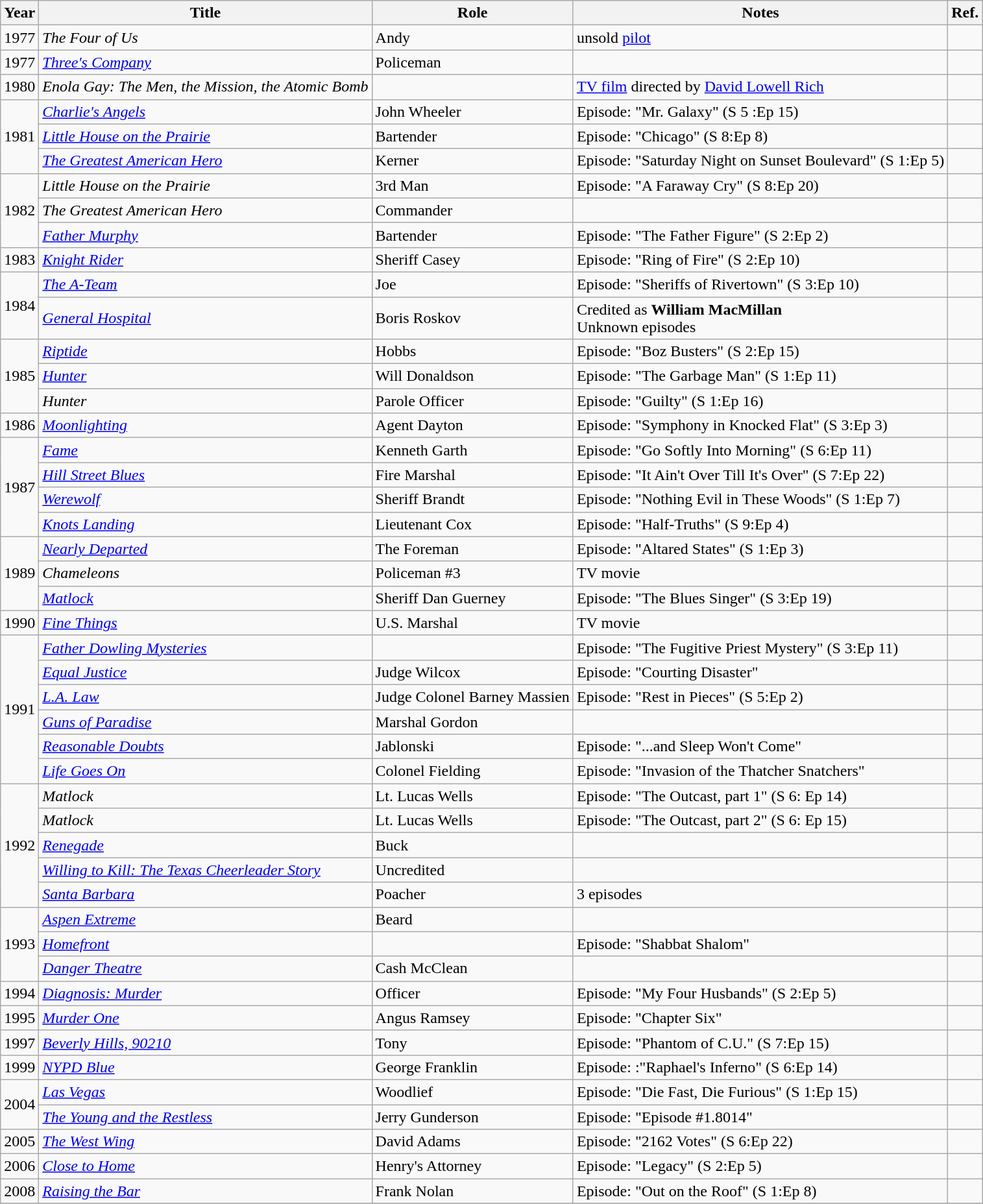<table class="wikitable sortable">
<tr>
<th>Year</th>
<th>Title</th>
<th>Role</th>
<th class="unsortable">Notes</th>
<th class="unsortable">Ref.</th>
</tr>
<tr>
<td>1977</td>
<td><em>The Four of Us</em></td>
<td>Andy</td>
<td>unsold <a href='#'>pilot</a></td>
</tr>
<tr>
<td>1977</td>
<td><em><a href='#'>Three's Company</a></em></td>
<td>Policeman</td>
<td></td>
<td></td>
</tr>
<tr>
<td>1980</td>
<td><em>Enola Gay: The Men, the Mission, the Atomic Bomb</em></td>
<td></td>
<td><a href='#'>TV film</a> directed by <a href='#'>David Lowell Rich</a></td>
<td></td>
</tr>
<tr>
<td rowspan="3">1981</td>
<td><em><a href='#'>Charlie's Angels</a></em></td>
<td>John Wheeler</td>
<td>Episode: "Mr. Galaxy" (S 5 :Ep 15)</td>
<td></td>
</tr>
<tr>
<td><em><a href='#'>Little House on the Prairie</a></em></td>
<td>Bartender</td>
<td>Episode: "Chicago" (S 8:Ep 8)</td>
<td></td>
</tr>
<tr>
<td><em><a href='#'>The Greatest American Hero</a></em></td>
<td>Kerner</td>
<td>Episode: "Saturday Night on Sunset Boulevard" (S 1:Ep 5)</td>
<td></td>
</tr>
<tr>
<td rowspan="3">1982</td>
<td><em>Little House on the Prairie</em></td>
<td>3rd Man</td>
<td>Episode: "A Faraway Cry" (S 8:Ep 20)</td>
<td></td>
</tr>
<tr>
<td><em>The Greatest American Hero</em></td>
<td>Commander</td>
<td></td>
<td></td>
</tr>
<tr>
<td><em><a href='#'>Father Murphy</a></em></td>
<td>Bartender</td>
<td>Episode: "The Father Figure" (S 2:Ep 2)</td>
<td></td>
</tr>
<tr>
<td>1983</td>
<td><em><a href='#'>Knight Rider</a></em></td>
<td>Sheriff Casey</td>
<td>Episode: "Ring of Fire" (S 2:Ep 10)</td>
<td></td>
</tr>
<tr>
<td rowspan="2">1984</td>
<td><em><a href='#'>The A-Team</a></em></td>
<td>Joe</td>
<td>Episode: "Sheriffs of Rivertown" (S 3:Ep 10)</td>
<td></td>
</tr>
<tr>
<td><em><a href='#'>General Hospital</a></em></td>
<td>Boris Roskov</td>
<td>Credited as <strong>William MacMillan</strong><br>Unknown episodes</td>
<td></td>
</tr>
<tr>
<td rowspan="3">1985</td>
<td><em><a href='#'>Riptide</a></em></td>
<td>Hobbs</td>
<td>Episode: "Boz Busters" (S 2:Ep 15)</td>
<td></td>
</tr>
<tr>
<td><em><a href='#'>Hunter</a></em></td>
<td>Will Donaldson</td>
<td>Episode: "The Garbage Man" (S 1:Ep 11)</td>
<td></td>
</tr>
<tr>
<td><em>Hunter</em></td>
<td>Parole Officer</td>
<td>Episode: "Guilty" (S 1:Ep 16)</td>
<td></td>
</tr>
<tr>
<td>1986</td>
<td><em><a href='#'>Moonlighting</a></em></td>
<td>Agent Dayton</td>
<td>Episode: "Symphony in Knocked Flat" (S 3:Ep 3)</td>
<td></td>
</tr>
<tr>
<td rowspan="4">1987</td>
<td><em><a href='#'>Fame</a></em></td>
<td>Kenneth Garth</td>
<td>Episode: "Go Softly Into Morning" (S 6:Ep 11)</td>
<td></td>
</tr>
<tr>
<td><em><a href='#'>Hill Street Blues</a></em></td>
<td>Fire Marshal</td>
<td>Episode: "It Ain't Over Till It's Over" (S 7:Ep 22)</td>
<td></td>
</tr>
<tr>
<td><em><a href='#'>Werewolf</a></em></td>
<td>Sheriff Brandt</td>
<td>Episode: "Nothing Evil in These Woods" (S 1:Ep 7)</td>
<td></td>
</tr>
<tr>
<td><em><a href='#'>Knots Landing</a></em></td>
<td>Lieutenant Cox</td>
<td>Episode: "Half-Truths" (S 9:Ep 4)</td>
<td></td>
</tr>
<tr>
<td rowspan="3">1989</td>
<td><em><a href='#'>Nearly Departed</a></em></td>
<td>The Foreman</td>
<td>Episode: "Altared States" (S 1:Ep 3)</td>
<td></td>
</tr>
<tr>
<td><em>Chameleons</em></td>
<td>Policeman #3</td>
<td>TV movie</td>
<td></td>
</tr>
<tr>
<td><em><a href='#'>Matlock</a></em></td>
<td>Sheriff Dan Guerney</td>
<td>Episode: "The Blues Singer" (S 3:Ep 19)</td>
<td></td>
</tr>
<tr>
<td>1990</td>
<td><em><a href='#'>Fine Things</a></em></td>
<td>U.S. Marshal</td>
<td>TV movie</td>
<td></td>
</tr>
<tr>
<td rowspan="6">1991</td>
<td><em><a href='#'>Father Dowling Mysteries</a></em></td>
<td></td>
<td>Episode: "The Fugitive Priest Mystery" (S 3:Ep 11)</td>
<td></td>
</tr>
<tr>
<td><em><a href='#'>Equal Justice</a></em></td>
<td>Judge Wilcox</td>
<td>Episode: "Courting Disaster"</td>
<td></td>
</tr>
<tr>
<td><em><a href='#'>L.A. Law</a></em></td>
<td>Judge Colonel Barney Massien</td>
<td>Episode: "Rest in Pieces" (S 5:Ep 2)</td>
<td></td>
</tr>
<tr>
<td><em><a href='#'>Guns of Paradise</a></em></td>
<td>Marshal Gordon</td>
<td></td>
<td></td>
</tr>
<tr>
<td><em><a href='#'>Reasonable Doubts</a></em></td>
<td>Jablonski</td>
<td>Episode: "...and Sleep Won't Come"</td>
<td></td>
</tr>
<tr>
<td><em><a href='#'>Life Goes On</a></em></td>
<td>Colonel Fielding</td>
<td>Episode: "Invasion of the Thatcher Snatchers"</td>
<td></td>
</tr>
<tr>
<td rowspan="5">1992</td>
<td><em>Matlock</em></td>
<td>Lt. Lucas Wells</td>
<td>Episode: "The Outcast, part 1" (S 6: Ep 14)</td>
<td></td>
</tr>
<tr>
<td><em>Matlock</em></td>
<td>Lt. Lucas Wells</td>
<td>Episode: "The Outcast, part 2" (S 6: Ep 15)</td>
<td></td>
</tr>
<tr>
<td><em><a href='#'>Renegade</a></em></td>
<td>Buck</td>
<td></td>
<td></td>
</tr>
<tr>
<td><em><a href='#'>Willing to Kill: The Texas Cheerleader Story</a></em></td>
<td>Uncredited</td>
<td></td>
<td></td>
</tr>
<tr>
<td><em><a href='#'>Santa Barbara</a></em></td>
<td>Poacher</td>
<td>3 episodes</td>
</tr>
<tr>
<td rowspan="3">1993</td>
<td><em><a href='#'>Aspen Extreme</a></em></td>
<td>Beard</td>
<td></td>
<td></td>
</tr>
<tr>
<td><em><a href='#'>Homefront</a></em></td>
<td></td>
<td>Episode: "Shabbat Shalom"</td>
<td></td>
</tr>
<tr>
<td><em><a href='#'>Danger Theatre</a></em></td>
<td>Cash McClean</td>
<td></td>
<td></td>
</tr>
<tr>
<td>1994</td>
<td><em><a href='#'>Diagnosis: Murder</a></em></td>
<td>Officer</td>
<td>Episode: "My Four Husbands" (S 2:Ep 5)</td>
<td></td>
</tr>
<tr>
<td>1995</td>
<td><em><a href='#'>Murder One</a></em></td>
<td>Angus Ramsey</td>
<td>Episode: "Chapter Six"</td>
<td></td>
</tr>
<tr>
<td>1997</td>
<td><em><a href='#'>Beverly Hills, 90210</a></em></td>
<td>Tony</td>
<td>Episode: "Phantom of C.U." (S 7:Ep 15)</td>
<td></td>
</tr>
<tr>
<td>1999</td>
<td><em><a href='#'>NYPD Blue</a></em></td>
<td>George Franklin</td>
<td>Episode: :"Raphael's Inferno" (S 6:Ep 14)</td>
<td></td>
</tr>
<tr>
<td rowspan="2">2004</td>
<td><em><a href='#'>Las Vegas</a></em></td>
<td>Woodlief</td>
<td>Episode: "Die Fast, Die Furious" (S 1:Ep 15)</td>
<td></td>
</tr>
<tr>
<td><em><a href='#'>The Young and the Restless</a></em></td>
<td>Jerry Gunderson</td>
<td>Episode: "Episode #1.8014"</td>
<td></td>
</tr>
<tr>
<td>2005</td>
<td><em><a href='#'>The West Wing</a></em></td>
<td>David Adams</td>
<td>Episode: "2162 Votes" (S 6:Ep 22)</td>
<td></td>
</tr>
<tr>
<td>2006</td>
<td><em><a href='#'>Close to Home</a></em></td>
<td>Henry's Attorney</td>
<td>Episode: "Legacy" (S 2:Ep 5)</td>
<td></td>
</tr>
<tr>
<td>2008</td>
<td><em><a href='#'>Raising the Bar</a></em></td>
<td>Frank Nolan</td>
<td>Episode: "Out on the Roof" (S 1:Ep 8)</td>
<td></td>
</tr>
<tr>
</tr>
</table>
